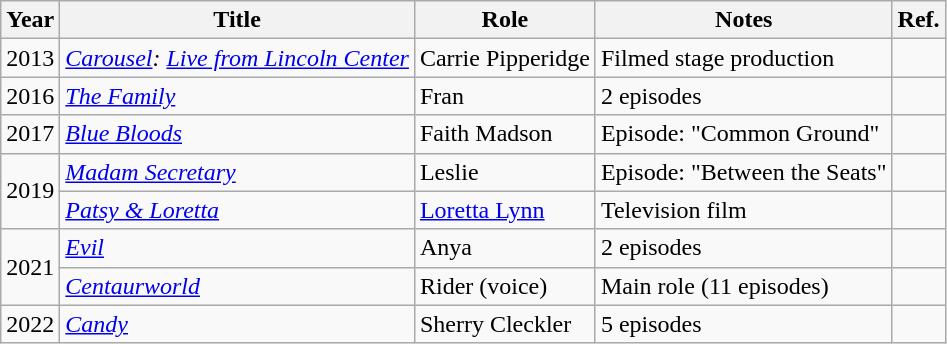<table class="wikitable sortable">
<tr>
<th>Year</th>
<th>Title</th>
<th>Role</th>
<th>Notes</th>
<th>Ref.</th>
</tr>
<tr>
<td>2013</td>
<td><em><a href='#'>Carousel</a>: <a href='#'>Live from Lincoln Center</a></em></td>
<td>Carrie Pipperidge</td>
<td>Filmed stage production</td>
<td></td>
</tr>
<tr>
<td>2016</td>
<td><em><a href='#'>The Family</a></em></td>
<td>Fran</td>
<td>2 episodes</td>
<td></td>
</tr>
<tr>
<td>2017</td>
<td><em><a href='#'>Blue Bloods</a></em></td>
<td>Faith Madson</td>
<td>Episode: "Common Ground"</td>
<td></td>
</tr>
<tr>
<td rowspan=2>2019</td>
<td><em><a href='#'>Madam Secretary</a></em></td>
<td>Leslie</td>
<td>Episode: "Between the Seats"</td>
<td></td>
</tr>
<tr>
<td><em><a href='#'>Patsy & Loretta</a></em></td>
<td><a href='#'>Loretta Lynn</a></td>
<td>Television film</td>
<td></td>
</tr>
<tr>
<td rowspan=2>2021</td>
<td><em><a href='#'>Evil</a></em></td>
<td>Anya</td>
<td>2 episodes</td>
<td></td>
</tr>
<tr>
<td><em><a href='#'>Centaurworld</a></em></td>
<td>Rider (voice)</td>
<td>Main role (11 episodes)</td>
<td></td>
</tr>
<tr>
<td>2022</td>
<td><em><a href='#'>Candy</a></em></td>
<td>Sherry Cleckler</td>
<td>5 episodes</td>
<td></td>
</tr>
</table>
